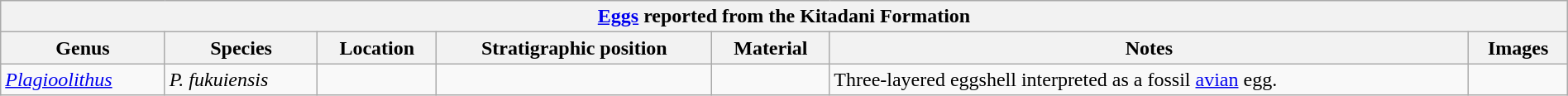<table class="wikitable" align="center" width="100%">
<tr>
<th colspan="7" align="center"><strong><a href='#'>Eggs</a> reported from the Kitadani Formation</strong></th>
</tr>
<tr>
<th>Genus</th>
<th>Species</th>
<th>Location</th>
<th>Stratigraphic position</th>
<th>Material</th>
<th>Notes</th>
<th>Images</th>
</tr>
<tr>
<td><em><a href='#'>Plagioolithus</a></em></td>
<td><em>P. fukuiensis</em></td>
<td></td>
<td></td>
<td></td>
<td>Three-layered eggshell interpreted as a fossil <a href='#'>avian</a> egg.</td>
<td></td>
</tr>
</table>
